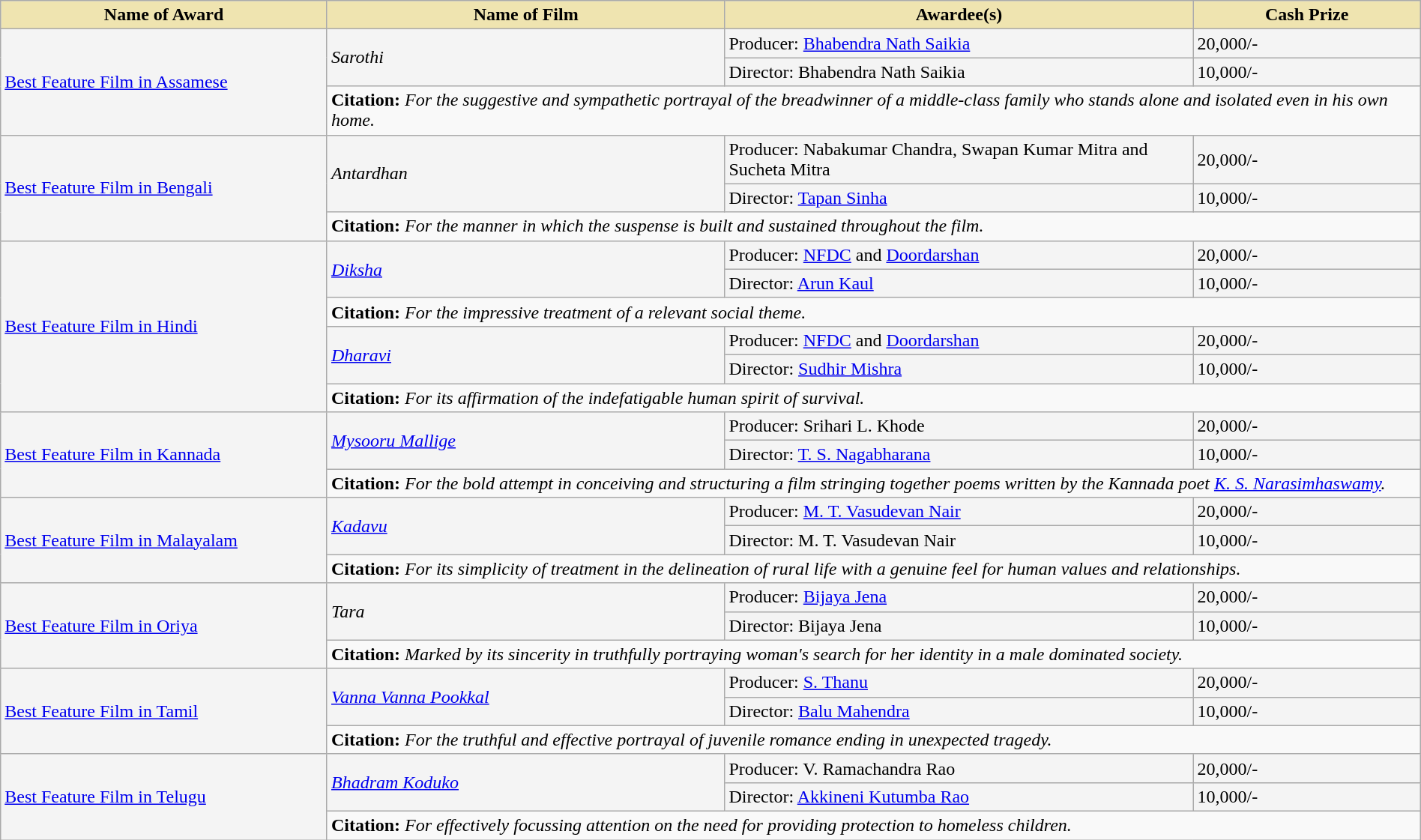<table class="wikitable" style="width:100%;">
<tr>
<th style="background-color:#EFE4B0;width:23%;">Name of Award</th>
<th style="background-color:#EFE4B0;width:28%;">Name of Film</th>
<th style="background-color:#EFE4B0;width:33%;">Awardee(s)</th>
<th style="background-color:#EFE4B0;width:16%;">Cash Prize</th>
</tr>
<tr style="background-color:#F4F4F4">
<td rowspan="3"><a href='#'>Best Feature Film in Assamese</a></td>
<td rowspan="2"><em>Sarothi</em></td>
<td>Producer: <a href='#'>Bhabendra Nath Saikia</a></td>
<td> 20,000/-</td>
</tr>
<tr style="background-color:#F4F4F4">
<td>Director: Bhabendra Nath Saikia</td>
<td> 10,000/-</td>
</tr>
<tr style="background-color:#F9F9F9">
<td colspan="3"><strong>Citation:</strong> <em>For the suggestive and sympathetic portrayal of the breadwinner of a middle-class family who stands alone and isolated even in his own home.</em></td>
</tr>
<tr style="background-color:#F4F4F4">
<td rowspan="3"><a href='#'>Best Feature Film in Bengali</a></td>
<td rowspan="2"><em>Antardhan</em></td>
<td>Producer: Nabakumar Chandra, Swapan Kumar Mitra and Sucheta Mitra</td>
<td> 20,000/-</td>
</tr>
<tr style="background-color:#F4F4F4">
<td>Director: <a href='#'>Tapan Sinha</a></td>
<td> 10,000/-</td>
</tr>
<tr style="background-color:#F9F9F9">
<td colspan="3"><strong>Citation:</strong> <em>For the manner in which the suspense is built and sustained throughout the film.</em></td>
</tr>
<tr style="background-color:#F4F4F4">
<td rowspan="6"><a href='#'>Best Feature Film in Hindi</a></td>
<td rowspan="2"><em><a href='#'>Diksha</a></em></td>
<td>Producer: <a href='#'>NFDC</a> and <a href='#'>Doordarshan</a></td>
<td> 20,000/-</td>
</tr>
<tr style="background-color:#F4F4F4">
<td>Director: <a href='#'>Arun Kaul</a></td>
<td> 10,000/-</td>
</tr>
<tr style="background-color:#F9F9F9">
<td colspan="3"><strong>Citation:</strong> <em>For the impressive treatment of a relevant social theme.</em></td>
</tr>
<tr style="background-color:#F4F4F4">
<td rowspan="2"><em><a href='#'>Dharavi</a></em></td>
<td>Producer: <a href='#'>NFDC</a> and <a href='#'>Doordarshan</a></td>
<td> 20,000/-</td>
</tr>
<tr style="background-color:#F4F4F4">
<td>Director: <a href='#'>Sudhir Mishra</a></td>
<td> 10,000/-</td>
</tr>
<tr style="background-color:#F9F9F9">
<td colspan="3"><strong>Citation:</strong> <em>For its affirmation of the indefatigable human spirit of survival.</em></td>
</tr>
<tr style="background-color:#F4F4F4">
<td rowspan="3"><a href='#'>Best Feature Film in Kannada</a></td>
<td rowspan="2"><em><a href='#'>Mysooru Mallige</a></em></td>
<td>Producer: Srihari L. Khode</td>
<td> 20,000/-</td>
</tr>
<tr style="background-color:#F4F4F4">
<td>Director: <a href='#'>T. S. Nagabharana</a></td>
<td> 10,000/-</td>
</tr>
<tr style="background-color:#F9F9F9">
<td colspan="3"><strong>Citation:</strong> <em>For the bold attempt in conceiving and structuring a film stringing together poems written by the Kannada poet <a href='#'>K. S. Narasimhaswamy</a>.</em></td>
</tr>
<tr style="background-color:#F4F4F4">
<td rowspan="3"><a href='#'>Best Feature Film in Malayalam</a></td>
<td rowspan="2"><em><a href='#'>Kadavu</a></em></td>
<td>Producer: <a href='#'>M. T. Vasudevan Nair</a></td>
<td> 20,000/-</td>
</tr>
<tr style="background-color:#F4F4F4">
<td>Director: M. T. Vasudevan Nair</td>
<td> 10,000/-</td>
</tr>
<tr style="background-color:#F9F9F9">
<td colspan="3"><strong>Citation:</strong> <em>For its simplicity of treatment in the delineation of rural life with a genuine feel for human values and relationships.</em></td>
</tr>
<tr style="background-color:#F4F4F4">
<td rowspan="3"><a href='#'>Best Feature Film in Oriya</a></td>
<td rowspan="2"><em>Tara</em></td>
<td>Producer: <a href='#'>Bijaya Jena</a></td>
<td> 20,000/-</td>
</tr>
<tr style="background-color:#F4F4F4">
<td>Director: Bijaya Jena</td>
<td> 10,000/-</td>
</tr>
<tr style="background-color:#F9F9F9">
<td colspan="3"><strong>Citation:</strong> <em>Marked by its sincerity in truthfully portraying woman's search for her identity in a male dominated society.</em></td>
</tr>
<tr style="background-color:#F4F4F4">
<td rowspan="3"><a href='#'>Best Feature Film in Tamil</a></td>
<td rowspan="2"><em><a href='#'>Vanna Vanna Pookkal</a></em></td>
<td>Producer: <a href='#'>S. Thanu</a></td>
<td> 20,000/-</td>
</tr>
<tr style="background-color:#F4F4F4">
<td>Director: <a href='#'>Balu Mahendra</a></td>
<td> 10,000/-</td>
</tr>
<tr style="background-color:#F9F9F9">
<td colspan="3"><strong>Citation:</strong> <em>For the truthful and effective portrayal of juvenile romance ending in unexpected tragedy.</em></td>
</tr>
<tr style="background-color:#F4F4F4">
<td rowspan="3"><a href='#'>Best Feature Film in Telugu</a></td>
<td rowspan="2"><em><a href='#'>Bhadram Koduko</a></em></td>
<td>Producer: V. Ramachandra Rao</td>
<td> 20,000/-</td>
</tr>
<tr style="background-color:#F4F4F4">
<td>Director: <a href='#'>Akkineni Kutumba Rao</a></td>
<td> 10,000/-</td>
</tr>
<tr style="background-color:#F9F9F9">
<td colspan="3"><strong>Citation:</strong> <em>For effectively focussing attention on the need for providing protection to homeless children.</em></td>
</tr>
</table>
